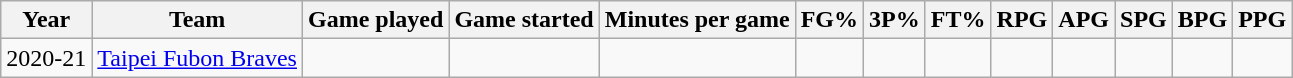<table class="wikitable sortable">
<tr>
<th>Year</th>
<th>Team</th>
<th>Game played</th>
<th>Game started</th>
<th>Minutes per game</th>
<th>FG%</th>
<th>3P%</th>
<th>FT%</th>
<th>RPG</th>
<th>APG</th>
<th>SPG</th>
<th>BPG</th>
<th>PPG</th>
</tr>
<tr>
<td>2020-21</td>
<td><a href='#'>Taipei Fubon Braves</a></td>
<td></td>
<td></td>
<td></td>
<td></td>
<td></td>
<td></td>
<td></td>
<td></td>
<td></td>
<td></td>
<td></td>
</tr>
</table>
